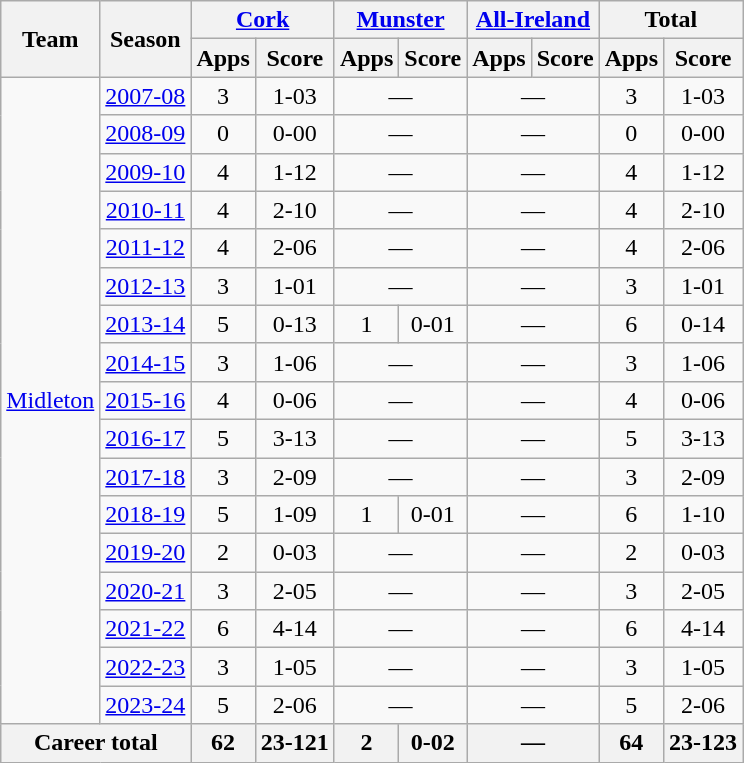<table class="wikitable" style="text-align:center">
<tr>
<th rowspan="2">Team</th>
<th rowspan="2">Season</th>
<th colspan="2"><a href='#'>Cork</a></th>
<th colspan="2"><a href='#'>Munster</a></th>
<th colspan="2"><a href='#'>All-Ireland</a></th>
<th colspan="2">Total</th>
</tr>
<tr>
<th>Apps</th>
<th>Score</th>
<th>Apps</th>
<th>Score</th>
<th>Apps</th>
<th>Score</th>
<th>Apps</th>
<th>Score</th>
</tr>
<tr>
<td rowspan="17"><a href='#'>Midleton</a></td>
<td><a href='#'>2007-08</a></td>
<td>3</td>
<td>1-03</td>
<td colspan=2>—</td>
<td colspan=2>—</td>
<td>3</td>
<td>1-03</td>
</tr>
<tr>
<td><a href='#'>2008-09</a></td>
<td>0</td>
<td>0-00</td>
<td colspan=2>—</td>
<td colspan=2>—</td>
<td>0</td>
<td>0-00</td>
</tr>
<tr>
<td><a href='#'>2009-10</a></td>
<td>4</td>
<td>1-12</td>
<td colspan=2>—</td>
<td colspan=2>—</td>
<td>4</td>
<td>1-12</td>
</tr>
<tr>
<td><a href='#'>2010-11</a></td>
<td>4</td>
<td>2-10</td>
<td colspan=2>—</td>
<td colspan=2>—</td>
<td>4</td>
<td>2-10</td>
</tr>
<tr>
<td><a href='#'>2011-12</a></td>
<td>4</td>
<td>2-06</td>
<td colspan=2>—</td>
<td colspan=2>—</td>
<td>4</td>
<td>2-06</td>
</tr>
<tr>
<td><a href='#'>2012-13</a></td>
<td>3</td>
<td>1-01</td>
<td colspan=2>—</td>
<td colspan=2>—</td>
<td>3</td>
<td>1-01</td>
</tr>
<tr>
<td><a href='#'>2013-14</a></td>
<td>5</td>
<td>0-13</td>
<td>1</td>
<td>0-01</td>
<td colspan=2>—</td>
<td>6</td>
<td>0-14</td>
</tr>
<tr>
<td><a href='#'>2014-15</a></td>
<td>3</td>
<td>1-06</td>
<td colspan=2>—</td>
<td colspan=2>—</td>
<td>3</td>
<td>1-06</td>
</tr>
<tr>
<td><a href='#'>2015-16</a></td>
<td>4</td>
<td>0-06</td>
<td colspan=2>—</td>
<td colspan=2>—</td>
<td>4</td>
<td>0-06</td>
</tr>
<tr>
<td><a href='#'>2016-17</a></td>
<td>5</td>
<td>3-13</td>
<td colspan=2>—</td>
<td colspan=2>—</td>
<td>5</td>
<td>3-13</td>
</tr>
<tr>
<td><a href='#'>2017-18</a></td>
<td>3</td>
<td>2-09</td>
<td colspan=2>—</td>
<td colspan=2>—</td>
<td>3</td>
<td>2-09</td>
</tr>
<tr>
<td><a href='#'>2018-19</a></td>
<td>5</td>
<td>1-09</td>
<td>1</td>
<td>0-01</td>
<td colspan=2>—</td>
<td>6</td>
<td>1-10</td>
</tr>
<tr>
<td><a href='#'>2019-20</a></td>
<td>2</td>
<td>0-03</td>
<td colspan=2>—</td>
<td colspan=2>—</td>
<td>2</td>
<td>0-03</td>
</tr>
<tr>
<td><a href='#'>2020-21</a></td>
<td>3</td>
<td>2-05</td>
<td colspan=2>—</td>
<td colspan=2>—</td>
<td>3</td>
<td>2-05</td>
</tr>
<tr>
<td><a href='#'>2021-22</a></td>
<td>6</td>
<td>4-14</td>
<td colspan=2>—</td>
<td colspan=2>—</td>
<td>6</td>
<td>4-14</td>
</tr>
<tr>
<td><a href='#'>2022-23</a></td>
<td>3</td>
<td>1-05</td>
<td colspan=2>—</td>
<td colspan=2>—</td>
<td>3</td>
<td>1-05</td>
</tr>
<tr>
<td><a href='#'>2023-24</a></td>
<td>5</td>
<td>2-06</td>
<td colspan=2>—</td>
<td colspan=2>—</td>
<td>5</td>
<td>2-06</td>
</tr>
<tr>
<th colspan="2">Career total</th>
<th>62</th>
<th>23-121</th>
<th>2</th>
<th>0-02</th>
<th colspan=2>—</th>
<th>64</th>
<th>23-123</th>
</tr>
</table>
